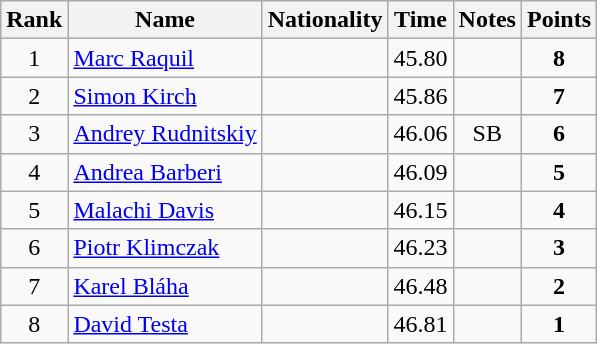<table class="wikitable sortable" style="text-align:center">
<tr>
<th>Rank</th>
<th>Name</th>
<th>Nationality</th>
<th>Time</th>
<th>Notes</th>
<th>Points</th>
</tr>
<tr>
<td>1</td>
<td align=left><a href='#'>Marc Raquil</a></td>
<td align=left></td>
<td>45.80</td>
<td></td>
<td><strong>8</strong></td>
</tr>
<tr>
<td>2</td>
<td align=left><a href='#'>Simon Kirch</a></td>
<td align=left></td>
<td>45.86</td>
<td></td>
<td><strong>7</strong></td>
</tr>
<tr>
<td>3</td>
<td align=left><a href='#'>Andrey Rudnitskiy</a></td>
<td align=left></td>
<td>46.06</td>
<td>SB</td>
<td><strong>6</strong></td>
</tr>
<tr>
<td>4</td>
<td align=left><a href='#'>Andrea Barberi</a></td>
<td align=left></td>
<td>46.09</td>
<td></td>
<td><strong>5</strong></td>
</tr>
<tr>
<td>5</td>
<td align=left><a href='#'>Malachi Davis</a></td>
<td align=left></td>
<td>46.15</td>
<td></td>
<td><strong>4</strong></td>
</tr>
<tr>
<td>6</td>
<td align=left><a href='#'>Piotr Klimczak</a></td>
<td align=left></td>
<td>46.23</td>
<td></td>
<td><strong>3</strong></td>
</tr>
<tr>
<td>7</td>
<td align=left><a href='#'>Karel Bláha</a></td>
<td align=left></td>
<td>46.48</td>
<td></td>
<td><strong>2</strong></td>
</tr>
<tr>
<td>8</td>
<td align=left><a href='#'>David Testa</a></td>
<td align=left></td>
<td>46.81</td>
<td></td>
<td><strong>1</strong></td>
</tr>
</table>
